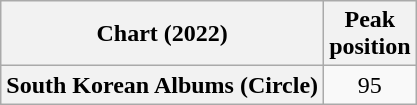<table class="wikitable plainrowheaders" style="text-align:center">
<tr>
<th scope="col">Chart (2022)</th>
<th scope="col">Peak<br>position</th>
</tr>
<tr>
<th scope="row">South Korean Albums (Circle)</th>
<td>95</td>
</tr>
</table>
